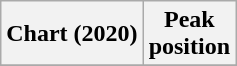<table class="wikitable plainrowheaders" style="text-align:center">
<tr>
<th scope="col">Chart (2020)</th>
<th scope="col">Peak<br> position</th>
</tr>
<tr>
</tr>
</table>
